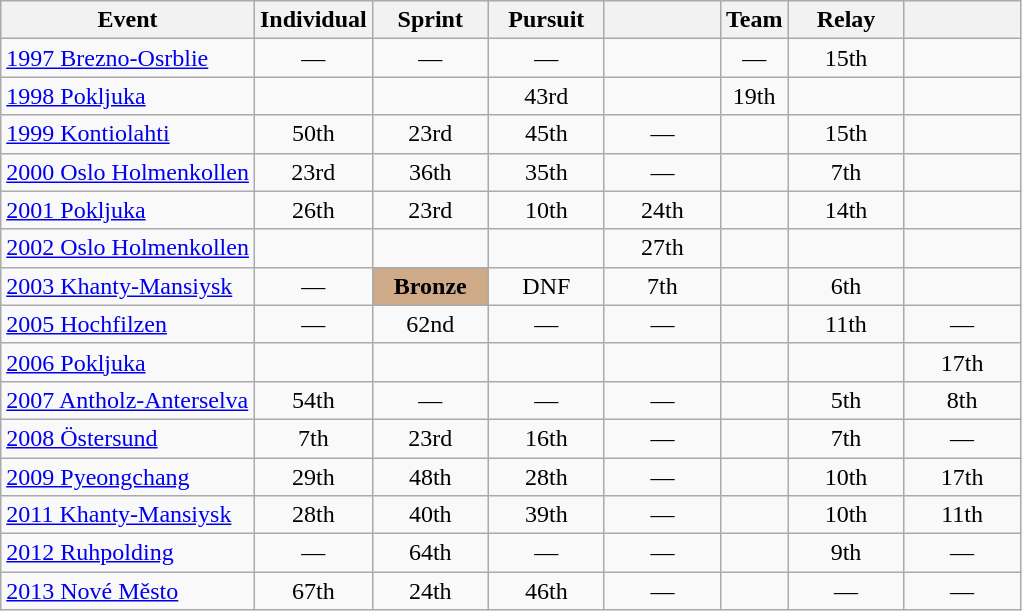<table class="wikitable" style="text-align: center;">
<tr ">
<th>Event</th>
<th style="width:70px;">Individual</th>
<th style="width:70px;">Sprint</th>
<th style="width:70px;">Pursuit</th>
<th style="width:70px;"></th>
<th>Team</th>
<th style="width:70px;">Relay</th>
<th style="width:70px;"></th>
</tr>
<tr>
<td align=left> <a href='#'>1997 Brezno-Osrblie</a></td>
<td>—</td>
<td>—</td>
<td>—</td>
<td></td>
<td>—</td>
<td>15th</td>
<td></td>
</tr>
<tr>
<td align=left> <a href='#'>1998 Pokljuka</a></td>
<td></td>
<td></td>
<td>43rd</td>
<td></td>
<td>19th</td>
<td></td>
<td></td>
</tr>
<tr>
<td align=left> <a href='#'>1999 Kontiolahti</a></td>
<td>50th</td>
<td>23rd</td>
<td>45th</td>
<td>—</td>
<td></td>
<td>15th</td>
<td></td>
</tr>
<tr>
<td align=left> <a href='#'>2000 Oslo Holmenkollen</a></td>
<td>23rd</td>
<td>36th</td>
<td>35th</td>
<td>—</td>
<td></td>
<td>7th</td>
<td></td>
</tr>
<tr>
<td align=left> <a href='#'>2001 Pokljuka</a></td>
<td>26th</td>
<td>23rd</td>
<td>10th</td>
<td>24th</td>
<td></td>
<td>14th</td>
<td></td>
</tr>
<tr>
<td align=left> <a href='#'>2002 Oslo Holmenkollen</a></td>
<td></td>
<td></td>
<td></td>
<td>27th</td>
<td></td>
<td></td>
<td></td>
</tr>
<tr>
<td align=left> <a href='#'>2003 Khanty-Mansiysk</a></td>
<td>—</td>
<td style="background:#cfaa88;"><strong>Bronze</strong></td>
<td>DNF</td>
<td>7th</td>
<td></td>
<td>6th</td>
<td></td>
</tr>
<tr>
<td align=left> <a href='#'>2005 Hochfilzen</a></td>
<td>—</td>
<td>62nd</td>
<td>—</td>
<td>—</td>
<td></td>
<td>11th</td>
<td>—</td>
</tr>
<tr>
<td align=left> <a href='#'>2006 Pokljuka</a></td>
<td></td>
<td></td>
<td></td>
<td></td>
<td></td>
<td></td>
<td>17th</td>
</tr>
<tr>
<td align=left> <a href='#'>2007 Antholz-Anterselva</a></td>
<td>54th</td>
<td>—</td>
<td>—</td>
<td>—</td>
<td></td>
<td>5th</td>
<td>8th</td>
</tr>
<tr>
<td align=left> <a href='#'>2008 Östersund</a></td>
<td>7th</td>
<td>23rd</td>
<td>16th</td>
<td>—</td>
<td></td>
<td>7th</td>
<td>—</td>
</tr>
<tr>
<td align=left> <a href='#'>2009 Pyeongchang</a></td>
<td>29th</td>
<td>48th</td>
<td>28th</td>
<td>—</td>
<td></td>
<td>10th</td>
<td>17th</td>
</tr>
<tr>
<td align=left> <a href='#'>2011 Khanty-Mansiysk</a></td>
<td>28th</td>
<td>40th</td>
<td>39th</td>
<td>—</td>
<td></td>
<td>10th</td>
<td>11th</td>
</tr>
<tr>
<td align=left> <a href='#'>2012 Ruhpolding</a></td>
<td>—</td>
<td>64th</td>
<td>—</td>
<td>—</td>
<td></td>
<td>9th</td>
<td>—</td>
</tr>
<tr>
<td align=left> <a href='#'>2013 Nové Město</a></td>
<td>67th</td>
<td>24th</td>
<td>46th</td>
<td>—</td>
<td></td>
<td>—</td>
<td>—</td>
</tr>
</table>
